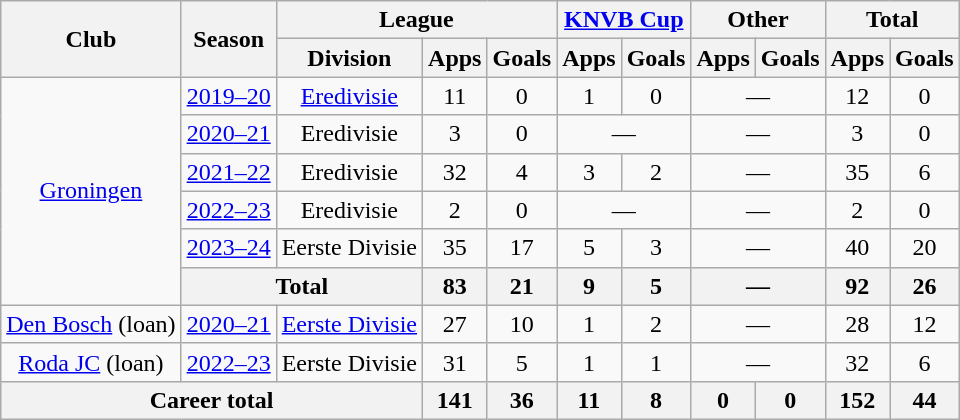<table class="wikitable" style="text-align:center">
<tr>
<th rowspan="2">Club</th>
<th rowspan="2">Season</th>
<th colspan="3">League</th>
<th colspan="2"><a href='#'>KNVB Cup</a></th>
<th colspan="2">Other</th>
<th colspan="2">Total</th>
</tr>
<tr>
<th>Division</th>
<th>Apps</th>
<th>Goals</th>
<th>Apps</th>
<th>Goals</th>
<th>Apps</th>
<th>Goals</th>
<th>Apps</th>
<th>Goals</th>
</tr>
<tr>
<td rowspan="6"><a href='#'>Groningen</a></td>
<td><a href='#'>2019–20</a></td>
<td><a href='#'>Eredivisie</a></td>
<td>11</td>
<td>0</td>
<td>1</td>
<td>0</td>
<td colspan="2">—</td>
<td>12</td>
<td>0</td>
</tr>
<tr>
<td><a href='#'>2020–21</a></td>
<td>Eredivisie</td>
<td>3</td>
<td>0</td>
<td colspan="2">—</td>
<td colspan="2">—</td>
<td>3</td>
<td>0</td>
</tr>
<tr>
<td><a href='#'>2021–22</a></td>
<td>Eredivisie</td>
<td>32</td>
<td>4</td>
<td>3</td>
<td>2</td>
<td colspan="2">—</td>
<td>35</td>
<td>6</td>
</tr>
<tr>
<td><a href='#'>2022–23</a></td>
<td>Eredivisie</td>
<td>2</td>
<td>0</td>
<td colspan="2">—</td>
<td colspan="2">—</td>
<td>2</td>
<td>0</td>
</tr>
<tr>
<td><a href='#'>2023–24</a></td>
<td>Eerste Divisie</td>
<td>35</td>
<td>17</td>
<td>5</td>
<td>3</td>
<td colspan="2">—</td>
<td>40</td>
<td>20</td>
</tr>
<tr>
<th colspan="2">Total</th>
<th>83</th>
<th>21</th>
<th>9</th>
<th>5</th>
<th colspan="2">—</th>
<th>92</th>
<th>26</th>
</tr>
<tr>
<td><a href='#'>Den Bosch</a> (loan)</td>
<td><a href='#'>2020–21</a></td>
<td><a href='#'>Eerste Divisie</a></td>
<td>27</td>
<td>10</td>
<td>1</td>
<td>2</td>
<td colspan="2">—</td>
<td>28</td>
<td>12</td>
</tr>
<tr>
<td><a href='#'>Roda JC</a> (loan)</td>
<td><a href='#'>2022–23</a></td>
<td>Eerste Divisie</td>
<td>31</td>
<td>5</td>
<td>1</td>
<td>1</td>
<td colspan="2">—</td>
<td>32</td>
<td>6</td>
</tr>
<tr>
<th colspan="3">Career total</th>
<th>141</th>
<th>36</th>
<th>11</th>
<th>8</th>
<th>0</th>
<th>0</th>
<th>152</th>
<th>44</th>
</tr>
</table>
